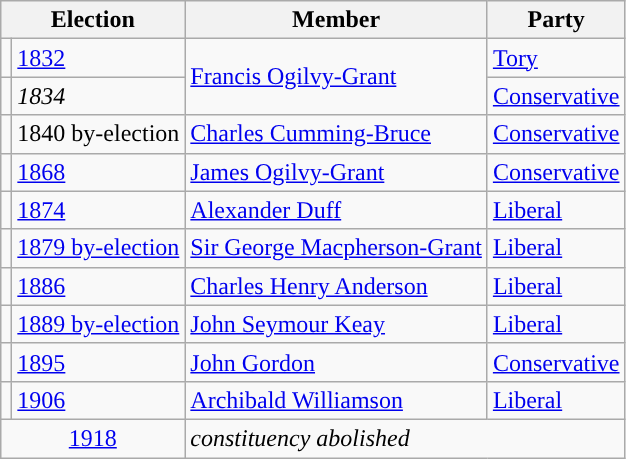<table class="wikitable">
<tr>
<th colspan="2">Election</th>
<th>Member </th>
<th>Party</th>
</tr>
<tr>
<td style="color:inherit;background-color: "></td>
<td><a href='#'>1832</a></td>
<td rowspan="2"><a href='#'>Francis Ogilvy-Grant</a></td>
<td><a href='#'>Tory</a></td>
</tr>
<tr>
<td style="color:inherit;background-color: "></td>
<td><em>1834</em></td>
<td><a href='#'>Conservative</a></td>
</tr>
<tr>
<td style="color:inherit;background-color: "></td>
<td>1840 by-election</td>
<td><a href='#'>Charles Cumming-Bruce</a></td>
<td><a href='#'>Conservative</a></td>
</tr>
<tr>
<td style="color:inherit;background-color: "></td>
<td><a href='#'>1868</a></td>
<td><a href='#'>James Ogilvy-Grant</a></td>
<td><a href='#'>Conservative</a></td>
</tr>
<tr>
<td style="color:inherit;background-color: "></td>
<td><a href='#'>1874</a></td>
<td><a href='#'>Alexander Duff</a></td>
<td><a href='#'>Liberal</a></td>
</tr>
<tr>
<td style="color:inherit;background-color: "></td>
<td><a href='#'>1879 by-election</a></td>
<td><a href='#'>Sir George Macpherson-Grant</a></td>
<td><a href='#'>Liberal</a></td>
</tr>
<tr>
<td style="color:inherit;background-color: "></td>
<td><a href='#'>1886</a></td>
<td><a href='#'>Charles Henry Anderson</a></td>
<td><a href='#'>Liberal</a></td>
</tr>
<tr>
<td style="color:inherit;background-color: "></td>
<td><a href='#'>1889 by-election</a></td>
<td><a href='#'>John Seymour Keay</a></td>
<td><a href='#'>Liberal</a></td>
</tr>
<tr>
<td style="color:inherit;background-color: "></td>
<td><a href='#'>1895</a></td>
<td><a href='#'>John Gordon</a></td>
<td><a href='#'>Conservative</a></td>
</tr>
<tr>
<td style="color:inherit;background-color: "></td>
<td><a href='#'>1906</a></td>
<td><a href='#'>Archibald Williamson</a></td>
<td><a href='#'>Liberal</a></td>
</tr>
<tr>
<td colspan="2" align="center"><a href='#'>1918</a></td>
<td colspan="2"><em>constituency abolished</em></td>
</tr>
</table>
